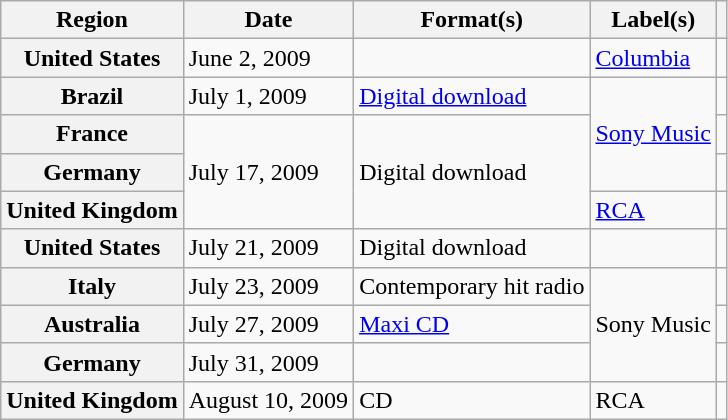<table class="wikitable plainrowheaders">
<tr>
<th scope="col">Region</th>
<th scope="col">Date</th>
<th scope="col">Format(s)</th>
<th scope="col">Label(s)</th>
<th scope="col"></th>
</tr>
<tr>
<th scope="row">United States</th>
<td>June 2, 2009</td>
<td></td>
<td><a href='#'>Columbia</a></td>
<td align="center"></td>
</tr>
<tr>
<th scope="row">Brazil</th>
<td>July 1, 2009</td>
<td><a href='#'>Digital download</a> </td>
<td rowspan="3"><a href='#'>Sony Music</a></td>
<td></td>
</tr>
<tr>
<th scope="row">France</th>
<td rowspan="3">July 17, 2009</td>
<td rowspan="3">Digital download</td>
<td align="center"></td>
</tr>
<tr>
<th scope="row">Germany</th>
<td align="center"></td>
</tr>
<tr>
<th scope="row">United Kingdom</th>
<td><a href='#'>RCA</a></td>
<td align="center"></td>
</tr>
<tr>
<th scope="row">United States</th>
<td>July 21, 2009</td>
<td>Digital download </td>
<td></td>
<td align="center"></td>
</tr>
<tr>
<th scope="row">Italy</th>
<td>July 23, 2009</td>
<td>Contemporary hit radio</td>
<td rowspan="3">Sony Music</td>
<td align="center"></td>
</tr>
<tr>
<th scope="row">Australia</th>
<td>July 27, 2009</td>
<td><a href='#'>Maxi CD</a></td>
<td align="center"></td>
</tr>
<tr>
<th scope="row">Germany</th>
<td>July 31, 2009</td>
<td></td>
<td align="center"></td>
</tr>
<tr>
<th scope="row">United Kingdom</th>
<td>August 10, 2009</td>
<td>CD</td>
<td>RCA</td>
<td align="center"></td>
</tr>
</table>
